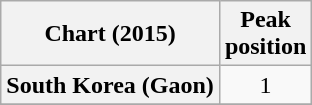<table class="wikitable plainrowheaders">
<tr>
<th>Chart (2015)</th>
<th>Peak<br>position</th>
</tr>
<tr>
<th scope="row">South Korea (Gaon)</th>
<td align="center">1</td>
</tr>
<tr>
</tr>
</table>
